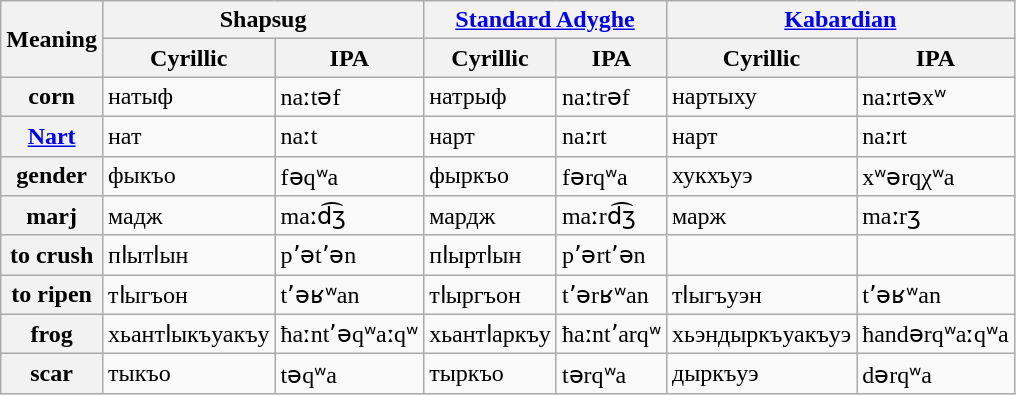<table class="wikitable">
<tr>
<th rowspan="2">Meaning</th>
<th colspan="2">Shapsug</th>
<th colspan="2"><a href='#'>Standard Adyghe</a></th>
<th colspan="2"><a href='#'>Kabardian</a></th>
</tr>
<tr>
<th>Cyrillic</th>
<th>IPA</th>
<th>Cyrillic</th>
<th>IPA</th>
<th>Cyrillic</th>
<th>IPA</th>
</tr>
<tr>
<th>corn</th>
<td>натыф</td>
<td>naːtəf</td>
<td>натрыф</td>
<td>naːtrəf</td>
<td>нартыху</td>
<td>naːrtəxʷ</td>
</tr>
<tr>
<th><a href='#'>Nart</a></th>
<td>нат</td>
<td>naːt</td>
<td>нарт</td>
<td>naːrt</td>
<td>нарт</td>
<td>naːrt</td>
</tr>
<tr>
<th>gender</th>
<td>фыкъо</td>
<td>fəqʷa</td>
<td>фыркъо</td>
<td>fərqʷa</td>
<td>хукхъуэ</td>
<td>xʷərqχʷa</td>
</tr>
<tr>
<th>marj</th>
<td>мадж</td>
<td>maːd͡ʒ</td>
<td>мардж</td>
<td>maːrd͡ʒ</td>
<td>марж</td>
<td>maːrʒ</td>
</tr>
<tr>
<th>to crush</th>
<td>пӏытӏын</td>
<td>pʼətʼən</td>
<td>пӏыртӏын</td>
<td>pʼərtʼən</td>
<td></td>
<td></td>
</tr>
<tr>
<th>to ripen</th>
<td>тӏыгъон</td>
<td>tʼəʁʷan</td>
<td>тӏыргъон</td>
<td>tʼərʁʷan</td>
<td>тӏыгъуэн</td>
<td>tʼəʁʷan</td>
</tr>
<tr>
<th>frog</th>
<td>хьантӏыкъуакъу</td>
<td>ħaːntʼəqʷaːqʷ</td>
<td>хьантӏаркъу</td>
<td>ħaːntʼarqʷ</td>
<td>хьэндыркъуакъуэ</td>
<td>ħandərqʷaːqʷa</td>
</tr>
<tr>
<th>scar</th>
<td>тыкъо</td>
<td>təqʷa</td>
<td>тыркъо</td>
<td>tərqʷa</td>
<td>дыркъуэ</td>
<td>dərqʷa</td>
</tr>
</table>
